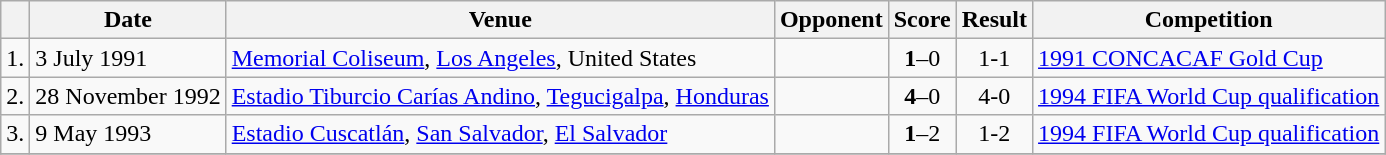<table class="wikitable">
<tr>
<th></th>
<th>Date</th>
<th>Venue</th>
<th>Opponent</th>
<th>Score</th>
<th>Result</th>
<th>Competition</th>
</tr>
<tr>
<td align="center">1.</td>
<td>3 July 1991</td>
<td><a href='#'>Memorial Coliseum</a>, <a href='#'>Los Angeles</a>, United States</td>
<td></td>
<td align="center"><strong>1</strong>–0</td>
<td align="center">1-1</td>
<td><a href='#'>1991 CONCACAF Gold Cup</a></td>
</tr>
<tr>
<td align="center">2.</td>
<td>28 November 1992</td>
<td><a href='#'>Estadio Tiburcio Carías Andino</a>, <a href='#'>Tegucigalpa</a>, <a href='#'>Honduras</a></td>
<td></td>
<td align="center"><strong>4</strong>–0</td>
<td align="center">4-0</td>
<td><a href='#'>1994 FIFA World Cup qualification</a></td>
</tr>
<tr>
<td align="center">3.</td>
<td>9 May 1993</td>
<td><a href='#'>Estadio Cuscatlán</a>, <a href='#'>San Salvador</a>, <a href='#'>El Salvador</a></td>
<td></td>
<td align="center"><strong>1</strong>–2</td>
<td align="center">1-2</td>
<td><a href='#'>1994 FIFA World Cup qualification</a></td>
</tr>
<tr>
</tr>
</table>
